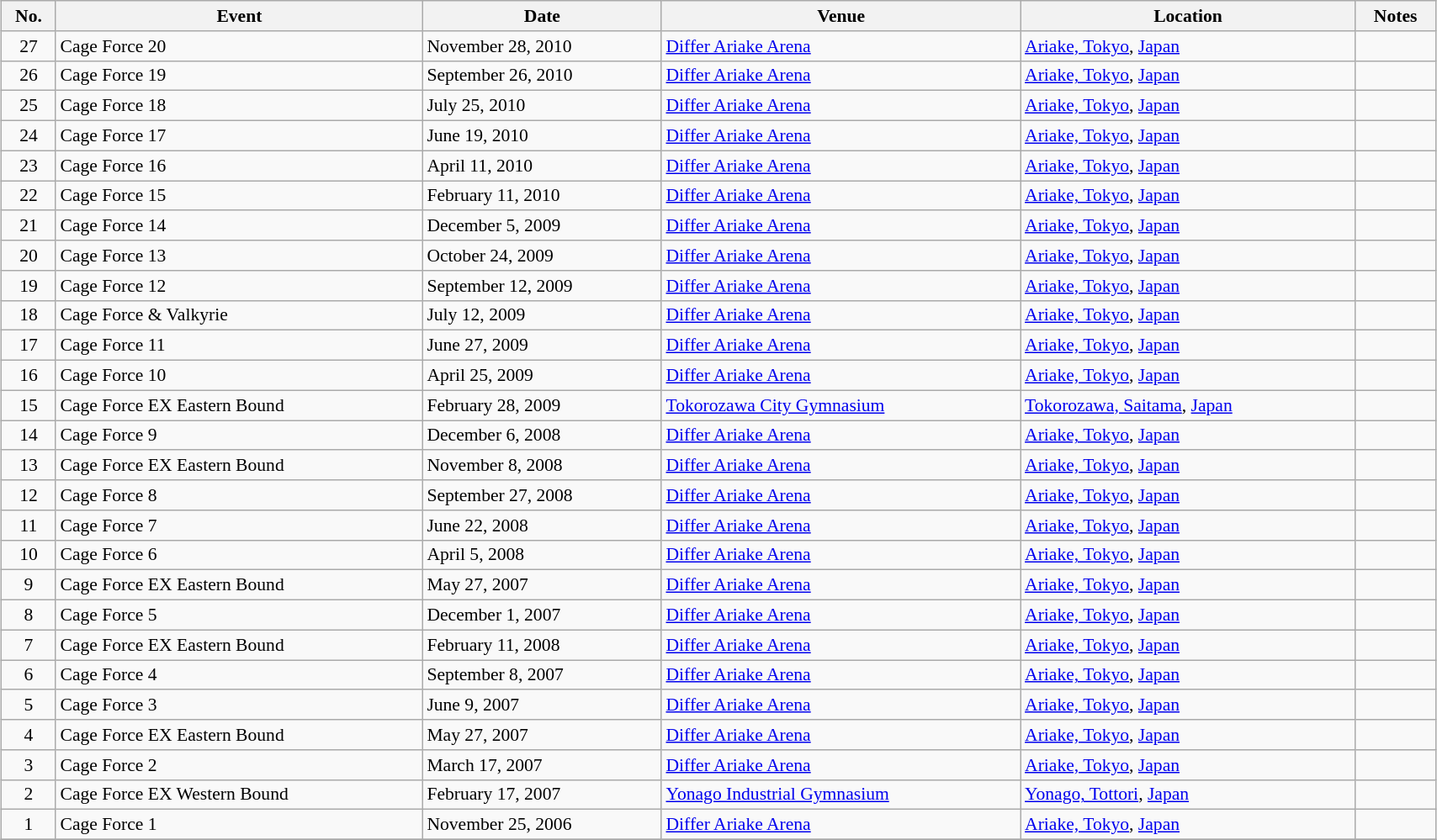<table class="wikitable sortable" style="width:90%; margin:auto; font-size:90%;">
<tr>
<th>No.</th>
<th>Event</th>
<th>Date</th>
<th>Venue</th>
<th>Location</th>
<th>Notes</th>
</tr>
<tr>
<td style="text-align:center">27</td>
<td>Cage Force 20</td>
<td>November 28, 2010</td>
<td><a href='#'>Differ Ariake Arena</a></td>
<td><a href='#'>Ariake, Tokyo</a>, <a href='#'>Japan</a></td>
<td></td>
</tr>
<tr>
<td style="text-align:center">26</td>
<td>Cage Force 19</td>
<td>September 26, 2010</td>
<td><a href='#'>Differ Ariake Arena</a></td>
<td><a href='#'>Ariake, Tokyo</a>, <a href='#'>Japan</a></td>
<td></td>
</tr>
<tr>
<td style="text-align:center">25</td>
<td>Cage Force 18</td>
<td>July 25, 2010</td>
<td><a href='#'>Differ Ariake Arena</a></td>
<td><a href='#'>Ariake, Tokyo</a>, <a href='#'>Japan</a></td>
<td></td>
</tr>
<tr>
<td style="text-align:center">24</td>
<td>Cage Force 17</td>
<td>June 19, 2010</td>
<td><a href='#'>Differ Ariake Arena</a></td>
<td><a href='#'>Ariake, Tokyo</a>, <a href='#'>Japan</a></td>
<td></td>
</tr>
<tr>
<td style="text-align:center">23</td>
<td>Cage Force 16</td>
<td>April 11, 2010</td>
<td><a href='#'>Differ Ariake Arena</a></td>
<td><a href='#'>Ariake, Tokyo</a>, <a href='#'>Japan</a></td>
<td></td>
</tr>
<tr>
<td style="text-align:center">22</td>
<td>Cage Force 15</td>
<td>February 11, 2010</td>
<td><a href='#'>Differ Ariake Arena</a></td>
<td><a href='#'>Ariake, Tokyo</a>, <a href='#'>Japan</a></td>
<td></td>
</tr>
<tr>
<td style="text-align:center">21</td>
<td>Cage Force 14</td>
<td>December 5, 2009</td>
<td><a href='#'>Differ Ariake Arena</a></td>
<td><a href='#'>Ariake, Tokyo</a>, <a href='#'>Japan</a></td>
<td></td>
</tr>
<tr>
<td style="text-align:center">20</td>
<td>Cage Force 13</td>
<td>October 24, 2009</td>
<td><a href='#'>Differ Ariake Arena</a></td>
<td><a href='#'>Ariake, Tokyo</a>, <a href='#'>Japan</a></td>
<td></td>
</tr>
<tr>
<td style="text-align:center">19</td>
<td>Cage Force 12</td>
<td>September 12, 2009</td>
<td><a href='#'>Differ Ariake Arena</a></td>
<td><a href='#'>Ariake, Tokyo</a>, <a href='#'>Japan</a></td>
<td></td>
</tr>
<tr>
<td style="text-align:center">18</td>
<td>Cage Force & Valkyrie</td>
<td>July 12, 2009</td>
<td><a href='#'>Differ Ariake Arena</a></td>
<td><a href='#'>Ariake, Tokyo</a>, <a href='#'>Japan</a></td>
<td></td>
</tr>
<tr>
<td style="text-align:center">17</td>
<td>Cage Force 11</td>
<td>June 27, 2009</td>
<td><a href='#'>Differ Ariake Arena</a></td>
<td><a href='#'>Ariake, Tokyo</a>, <a href='#'>Japan</a></td>
<td></td>
</tr>
<tr>
<td style="text-align:center">16</td>
<td>Cage Force 10</td>
<td>April 25, 2009</td>
<td><a href='#'>Differ Ariake Arena</a></td>
<td><a href='#'>Ariake, Tokyo</a>, <a href='#'>Japan</a></td>
<td></td>
</tr>
<tr>
<td style="text-align:center">15</td>
<td>Cage Force EX Eastern Bound</td>
<td>February 28, 2009</td>
<td><a href='#'>Tokorozawa City Gymnasium</a></td>
<td><a href='#'>Tokorozawa, Saitama</a>, <a href='#'>Japan</a></td>
<td></td>
</tr>
<tr>
<td style="text-align:center">14</td>
<td>Cage Force 9</td>
<td>December 6, 2008</td>
<td><a href='#'>Differ Ariake Arena</a></td>
<td><a href='#'>Ariake, Tokyo</a>, <a href='#'>Japan</a></td>
<td></td>
</tr>
<tr>
<td style="text-align:center">13</td>
<td>Cage Force EX Eastern Bound</td>
<td>November 8, 2008</td>
<td><a href='#'>Differ Ariake Arena</a></td>
<td><a href='#'>Ariake, Tokyo</a>, <a href='#'>Japan</a></td>
<td></td>
</tr>
<tr>
<td style="text-align:center">12</td>
<td>Cage Force 8</td>
<td>September 27, 2008</td>
<td><a href='#'>Differ Ariake Arena</a></td>
<td><a href='#'>Ariake, Tokyo</a>, <a href='#'>Japan</a></td>
<td></td>
</tr>
<tr>
<td style="text-align:center">11</td>
<td>Cage Force 7</td>
<td>June 22, 2008</td>
<td><a href='#'>Differ Ariake Arena</a></td>
<td><a href='#'>Ariake, Tokyo</a>, <a href='#'>Japan</a></td>
<td></td>
</tr>
<tr>
<td style="text-align:center">10</td>
<td>Cage Force 6</td>
<td>April 5, 2008</td>
<td><a href='#'>Differ Ariake Arena</a></td>
<td><a href='#'>Ariake, Tokyo</a>, <a href='#'>Japan</a></td>
<td></td>
</tr>
<tr>
<td style="text-align:center">9</td>
<td>Cage Force EX Eastern Bound</td>
<td>May 27, 2007</td>
<td><a href='#'>Differ Ariake Arena</a></td>
<td><a href='#'>Ariake, Tokyo</a>, <a href='#'>Japan</a></td>
<td></td>
</tr>
<tr>
<td style="text-align:center">8</td>
<td>Cage Force 5</td>
<td>December 1, 2007</td>
<td><a href='#'>Differ Ariake Arena</a></td>
<td><a href='#'>Ariake, Tokyo</a>, <a href='#'>Japan</a></td>
<td></td>
</tr>
<tr>
<td style="text-align:center">7</td>
<td>Cage Force EX Eastern Bound</td>
<td>February 11, 2008</td>
<td><a href='#'>Differ Ariake Arena</a></td>
<td><a href='#'>Ariake, Tokyo</a>, <a href='#'>Japan</a></td>
<td></td>
</tr>
<tr>
<td style="text-align:center">6</td>
<td>Cage Force 4</td>
<td>September 8, 2007</td>
<td><a href='#'>Differ Ariake Arena</a></td>
<td><a href='#'>Ariake, Tokyo</a>, <a href='#'>Japan</a></td>
<td></td>
</tr>
<tr>
<td style="text-align:center">5</td>
<td>Cage Force 3</td>
<td>June 9, 2007</td>
<td><a href='#'>Differ Ariake Arena</a></td>
<td><a href='#'>Ariake, Tokyo</a>, <a href='#'>Japan</a></td>
<td></td>
</tr>
<tr>
<td style="text-align:center">4</td>
<td>Cage Force EX Eastern Bound</td>
<td>May 27, 2007</td>
<td><a href='#'>Differ Ariake Arena</a></td>
<td><a href='#'>Ariake, Tokyo</a>, <a href='#'>Japan</a></td>
<td></td>
</tr>
<tr>
<td style="text-align:center">3</td>
<td>Cage Force 2</td>
<td>March 17, 2007</td>
<td><a href='#'>Differ Ariake Arena</a></td>
<td><a href='#'>Ariake, Tokyo</a>, <a href='#'>Japan</a></td>
<td></td>
</tr>
<tr>
<td style="text-align:center">2</td>
<td>Cage Force EX Western Bound</td>
<td>February 17, 2007</td>
<td><a href='#'>Yonago Industrial Gymnasium</a></td>
<td><a href='#'>Yonago, Tottori</a>, <a href='#'>Japan</a></td>
<td></td>
</tr>
<tr>
<td style="text-align:center">1</td>
<td>Cage Force 1</td>
<td>November 25, 2006</td>
<td><a href='#'>Differ Ariake Arena</a></td>
<td><a href='#'>Ariake, Tokyo</a>, <a href='#'>Japan</a></td>
<td></td>
</tr>
<tr>
</tr>
</table>
